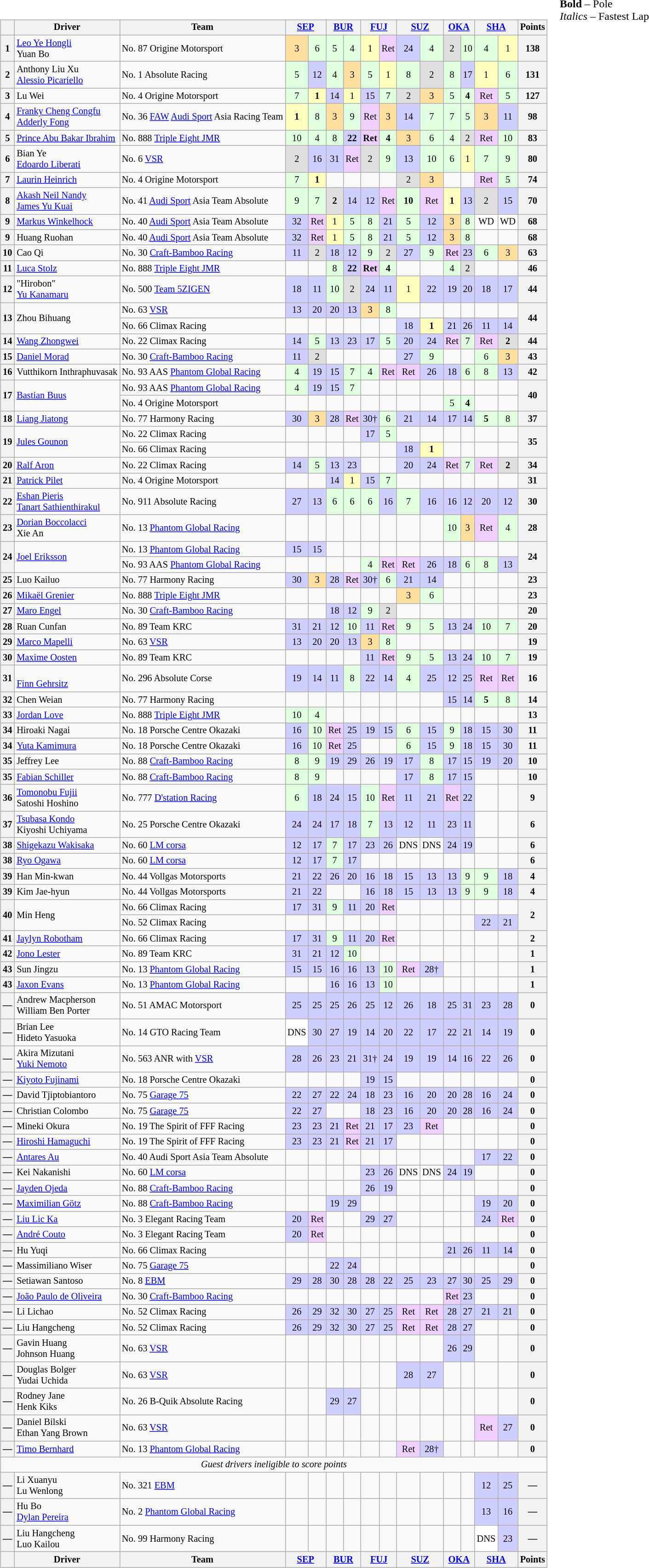<table>
<tr>
<td valign="top"><br><table class="wikitable" style="font-size: 85%; text-align:center;">
<tr>
<th></th>
<th>Driver</th>
<th>Team</th>
<th colspan="2"><a href='#'>SEP</a><br></th>
<th colspan="2"><a href='#'>BUR</a><br></th>
<th colspan="2"><a href='#'>FUJ</a><br></th>
<th colspan="2"><a href='#'>SUZ</a><br></th>
<th colspan="2"><a href='#'>OKA</a><br></th>
<th colspan="2"><a href='#'>SHA</a><br></th>
<th>Points</th>
</tr>
<tr>
<th>1</th>
<td align="left"> <a href='#'>Leo Ye Hongli</a><br> Yuan Bo</td>
<td align="left"> No. 87 Origine Motorsport</td>
<td style="background:#FFDF9F;">3</td>
<td style="background:#DFFFDF;">6</td>
<td style="background:#DFFFDF;">5</td>
<td style="background:#DFFFDF;">4</td>
<td style="background:#FFFFBF;">1</td>
<td style="background:#EFCFFF;">Ret</td>
<td style="background:#CFCFFF;">24</td>
<td style="background:#DFFFDF;">4</td>
<td style="background:#DFDFDF;">2</td>
<td style="background:#DFFFDF;">10</td>
<td style="background:#DFFFDF;">4</td>
<td style="background:#FFFFBF;">1</td>
<th>138</th>
</tr>
<tr>
<th>2</th>
<td align="left"> Anthony Liu Xu<br> <a href='#'>Alessio Picariello</a></td>
<td align="left"> No. 1 Absolute Racing</td>
<td style="background:#DFFFDF;">5</td>
<td style="background:#CFCFFF;">12</td>
<td style="background:#DFFFDF;">4</td>
<td style="background:#FFDF9F;">3</td>
<td style="background:#DFFFDF;">5</td>
<td style="background:#FFFFBF;">1</td>
<td style="background:#DFFFDF;">8</td>
<td style="background:#DFDFDF;">2</td>
<td style="background:#DFFFDF;">8</td>
<td style="background:#CFCFFF;">17</td>
<td style="background:#FFFFBF;">1</td>
<td style="background:#DFFFDF;">6</td>
<th>131</th>
</tr>
<tr>
<th>3</th>
<td align="left"> Lu Wei</td>
<td align="left"> No. 4 Origine Motorsport</td>
<td style="background:#DFFFDF;">7</td>
<td style="background:#FFFFBF;"><strong>1</strong></td>
<td style="background:#CFCFFF;">14</td>
<td style="background:#FFFFBF;">1</td>
<td style="background:#CFCFFF;">15</td>
<td style="background:#DFFFDF;">7</td>
<td style="background:#DFDFDF;">2</td>
<td style="background:#FFDF9F;">3</td>
<td style="background:#DFFFDF;">5</td>
<td style="background:#DFFFDF;"><strong>4</strong></td>
<td style="background:#EFCFFF;">Ret</td>
<td style="background:#DFFFDF;">5</td>
<th>127</th>
</tr>
<tr>
<th>4</th>
<td align="left"> <a href='#'>Franky Cheng Congfu</a><br> <a href='#'>Adderly Fong</a></td>
<td align="left"> No. 36 <a href='#'>FAW</a> <a href='#'>Audi Sport</a> Asia Racing Team</td>
<td style="background:#FFFFBF;"><strong>1</strong></td>
<td style="background:#DFFFDF;">8</td>
<td style="background:#FFDF9F;">3</td>
<td style="background:#DFFFDF;">9</td>
<td style="background:#EFCFFF;">Ret</td>
<td style="background:#FFDF9F;">3</td>
<td style="background:#CFCFFF;">14</td>
<td style="background:#DFFFDF;">7</td>
<td style="background:#DFFFDF;">7</td>
<td style="background:#DFFFDF;">5</td>
<td style="background:#FFDF9F;">3</td>
<td style="background:#CFCFFF;">11</td>
<th>98</th>
</tr>
<tr>
<th>5</th>
<td align="left"> <a href='#'>Prince Abu Bakar Ibrahim</a></td>
<td align="left"> No. 888 <a href='#'>Triple Eight JMR</a></td>
<td style="background:#DFFFDF;">10</td>
<td style="background:#DFFFDF;">4</td>
<td style="background:#DFFFDF;">8</td>
<td style="background:#CFCFFF;"><strong>22</strong></td>
<td style="background:#EFCFFF;"><strong>Ret</strong></td>
<td style="background:#DFFFDF;"><strong>4</strong></td>
<td style="background:#FFDF9F;">3</td>
<td style="background:#DFFFDF;">6</td>
<td style="background:#DFFFDF;">4</td>
<td style="background:#DFDFDF;">2</td>
<td style="background:#EFCFFF;">Ret</td>
<td style="background:#DFFFDF;">10</td>
<th>83</th>
</tr>
<tr>
<th>6</th>
<td align="left"> Bian Ye<br> <a href='#'>Edoardo Liberati</a></td>
<td align="left"> No. 6 <a href='#'>VSR</a></td>
<td style="background:#DFDFDF;">2</td>
<td style="background:#CFCFFF;">16</td>
<td style="background:#CFCFFF;">31</td>
<td style="background:#EFCFFF;">Ret</td>
<td style="background:#DFDFDF;">2</td>
<td style="background:#DFFFDF;">9</td>
<td style="background:#CFCFFF;">13</td>
<td style="background:#DFFFDF;">10</td>
<td style="background:#DFFFDF;">6</td>
<td style="background:#FFFFBF;">1</td>
<td style="background:#DFFFDF;">7</td>
<td style="background:#DFFFDF;">9</td>
<th>80</th>
</tr>
<tr>
<th>7</th>
<td align="left"> <a href='#'>Laurin Heinrich</a></td>
<td align="left"> No. 4 Origine Motorsport</td>
<td style="background:#DFFFDF;">7</td>
<td style="background:#FFFFBF;"><strong>1</strong></td>
<td></td>
<td></td>
<td></td>
<td></td>
<td style="background:#DFDFDF;">2</td>
<td style="background:#FFDF9F;">3</td>
<td></td>
<td></td>
<td style="background:#EFCFFF;">Ret</td>
<td style="background:#DFFFDF;">5</td>
<th>74</th>
</tr>
<tr>
<th>8</th>
<td align="left"> <a href='#'>Akash Neil Nandy</a> <br> <a href='#'>James Yu Kuai</a></td>
<td align="left"> No. 41 <a href='#'>Audi Sport</a> Asia Team Absolute</td>
<td style="background:#DFFFDF;">9</td>
<td style="background:#DFFFDF;">7</td>
<td style="background:#DFDFDF;"><strong>2</strong></td>
<td style="background:#CFCFFF;">14</td>
<td style="background:#CFCFFF;">12</td>
<td style="background:#EFCFFF;">Ret</td>
<td style="background:#DFFFDF;"><strong>10</strong></td>
<td style="background:#EFCFFF;">Ret</td>
<td style="background:#FFFFBF;"><strong>1</strong></td>
<td style="background:#CFCFFF;">13</td>
<td style="background:#DFDFDF;">2</td>
<td style="background:#CFCFFF;">15</td>
<th>70</th>
</tr>
<tr>
<th>9</th>
<td align="left"> <a href='#'>Markus Winkelhock</a></td>
<td align="left"> No. 40 <a href='#'>Audi Sport</a> Asia Team Absolute</td>
<td style="background:#CFCFFF;">32</td>
<td style="background:#EFCFFF;">Ret</td>
<td style="background:#FFFFBF;">1</td>
<td style="background:#DFFFDF;">5</td>
<td style="background:#DFFFDF;">8</td>
<td style="background:#CFCFFF;">21</td>
<td style="background:#DFFFDF;">5</td>
<td style="background:#CFCFFF;">12</td>
<td style="background:#FFDF9F;">3</td>
<td style="background:#DFFFDF;">8</td>
<td style="background:#FFFFFF;">WD</td>
<td style="background:#FFFFFF;">WD</td>
<th>68</th>
</tr>
<tr>
<th>9</th>
<td align="left"> Huang Ruohan</td>
<td align="left"> No. 40 <a href='#'>Audi Sport</a> Asia Team Absolute</td>
<td style="background:#CFCFFF;">32</td>
<td style="background:#EFCFFF;">Ret</td>
<td style="background:#FFFFBF;">1</td>
<td style="background:#DFFFDF;">5</td>
<td style="background:#DFFFDF;">8</td>
<td style="background:#CFCFFF;">21</td>
<td style="background:#DFFFDF;">5</td>
<td style="background:#CFCFFF;">12</td>
<td style="background:#FFDF9F;">3</td>
<td style="background:#DFFFDF;">8</td>
<td></td>
<td></td>
<th>68</th>
</tr>
<tr>
<th>10</th>
<td align="left"> Cao Qi</td>
<td align="left"> No. 30 <a href='#'>Craft-Bamboo Racing</a></td>
<td style="background:#CFCFFF;">11</td>
<td style="background:#DFDFDF;">2</td>
<td style="background:#CFCFFF;">18</td>
<td style="background:#CFCFFF;">12</td>
<td style="background:#DFFFDF;">9</td>
<td style="background:#DFDFDF;">2</td>
<td style="background:#CFCFFF;">27</td>
<td style="background:#DFFFDF;">9</td>
<td style="background:#EFCFFF;">Ret</td>
<td style="background:#CFCFFF;">23</td>
<td style="background:#DFFFDF;">6</td>
<td style="background:#FFDF9F;">3</td>
<th>63</th>
</tr>
<tr>
<th>11</th>
<td align="left"> <a href='#'>Luca Stolz</a></td>
<td align="left"> No. 888 <a href='#'>Triple Eight JMR</a></td>
<td></td>
<td></td>
<td style="background:#DFFFDF;">8</td>
<td style="background:#CFCFFF;"><strong>22</strong></td>
<td style="background:#EFCFFF;"><strong>Ret</strong></td>
<td style="background:#DFFFDF;"><strong>4</strong></td>
<td></td>
<td></td>
<td style="background:#DFFFDF;">4</td>
<td style="background:#DFDFDF;">2</td>
<td></td>
<td></td>
<th>46</th>
</tr>
<tr>
<th>12</th>
<td align="left"> "Hirobon"<br> <a href='#'>Yu Kanamaru</a></td>
<td align="left"> No. 500 <a href='#'>Team 5ZIGEN</a></td>
<td style="background:#CFCFFF;">18</td>
<td style="background:#CFCFFF;">11</td>
<td style="background:#DFFFDF;">10</td>
<td style="background:#DFDFDF;">2</td>
<td style="background:#CFCFFF;">24</td>
<td style="background:#CFCFFF;">11</td>
<td style="background:#FFFFBF;">1</td>
<td style="background:#CFCFFF;">22</td>
<td style="background:#CFCFFF;">19</td>
<td style="background:#CFCFFF;">20</td>
<td style="background:#CFCFFF;">18</td>
<td style="background:#CFCFFF;">17</td>
<th>44</th>
</tr>
<tr>
<th rowspan=2>13</th>
<td rowspan=2 align="left"> Zhou Bihuang</td>
<td align="left"> No. 63 <a href='#'>VSR</a></td>
<td style="background:#CFCFFF;">13</td>
<td style="background:#CFCFFF;">20</td>
<td style="background:#CFCFFF;">20</td>
<td style="background:#CFCFFF;">13</td>
<td style="background:#FFDF9F;">3</td>
<td style="background:#DFFFDF;">8</td>
<td></td>
<td></td>
<td></td>
<td></td>
<td></td>
<td></td>
<th rowspan=2>44</th>
</tr>
<tr>
<td align="left"> No. 66 Climax Racing</td>
<td></td>
<td></td>
<td></td>
<td></td>
<td></td>
<td></td>
<td style="background:#CFCFFF;">18</td>
<td style="background:#FFFFBF;"><strong>1</strong></td>
<td style="background:#CFCFFF;">21</td>
<td style="background:#CFCFFF;">26</td>
<td style="background:#CFCFFF;">11</td>
<td style="background:#CFCFFF;">14</td>
</tr>
<tr>
<th>14</th>
<td align="left"> <a href='#'>Wang Zhongwei</a></td>
<td align="left"> No. 22 Climax Racing</td>
<td style="background:#CFCFFF;">14</td>
<td style="background:#DFFFDF;">5</td>
<td style="background:#CFCFFF;">13</td>
<td style="background:#CFCFFF;">23</td>
<td style="background:#CFCFFF;">17</td>
<td style="background:#DFFFDF;">5</td>
<td style="background:#CFCFFF;">20</td>
<td style="background:#CFCFFF;">24</td>
<td style="background:#EFCFFF;">Ret</td>
<td style="background:#DFFFDF;">7</td>
<td style="background:#EFCFFF;">Ret</td>
<td style="background:#DFDFDF;"><strong>2</strong></td>
<th>44</th>
</tr>
<tr>
<th>15</th>
<td align="left"> <a href='#'>Daniel Morad</a></td>
<td align="left"> No. 30 <a href='#'>Craft-Bamboo Racing</a></td>
<td style="background:#CFCFFF;">11</td>
<td style="background:#DFDFDF;">2</td>
<td></td>
<td></td>
<td></td>
<td></td>
<td style="background:#CFCFFF;">27</td>
<td style="background:#DFFFDF;">9</td>
<td></td>
<td></td>
<td style="background:#DFFFDF;">6</td>
<td style="background:#FFDF9F;">3</td>
<th>43</th>
</tr>
<tr>
<th>16</th>
<td align="left"> Vutthikorn Inthraphuvasak</td>
<td align="left"> No. 93 AAS <a href='#'>Phantom Global Racing</a></td>
<td style="background:#DFFFDF;">4</td>
<td style="background:#CFCFFF;">19</td>
<td style="background:#CFCFFF;">15</td>
<td style="background:#DFFFDF;">7</td>
<td style="background:#DFFFDF;">4</td>
<td style="background:#EFCFFF;">Ret</td>
<td style="background:#EFCFFF;">Ret</td>
<td style="background:#CFCFFF;">26</td>
<td style="background:#CFCFFF;">18</td>
<td style="background:#DFFFDF;">6</td>
<td style="background:#DFFFDF;">8</td>
<td style="background:#CFCFFF;">13</td>
<th>42</th>
</tr>
<tr>
<th rowspan=2>17</th>
<td rowspan=2 align="left"> <a href='#'>Bastian Buus</a></td>
<td align="left"> No. 93 AAS <a href='#'>Phantom Global Racing</a></td>
<td style="background:#DFFFDF;">4</td>
<td style="background:#CFCFFF;">19</td>
<td style="background:#CFCFFF;">15</td>
<td style="background:#DFFFDF;">7</td>
<td></td>
<td></td>
<td></td>
<td></td>
<td></td>
<td></td>
<td></td>
<td></td>
<th rowspan=2>40</th>
</tr>
<tr>
<td align="left"> No. 4 Origine Motorsport</td>
<td></td>
<td></td>
<td></td>
<td></td>
<td></td>
<td></td>
<td></td>
<td></td>
<td style="background:#DFFFDF;">5</td>
<td style="background:#DFFFDF;"><strong>4</strong></td>
<td></td>
<td></td>
</tr>
<tr>
<th>18</th>
<td align="left"> <a href='#'>Liang Jiatong</a></td>
<td align="left"> No. 77 Harmony Racing</td>
<td style="background:#CFCFFF;">30</td>
<td style="background:#FFDF9F;">3</td>
<td style="background:#CFCFFF;">28</td>
<td style="background:#EFCFFF;">Ret</td>
<td style="background:#CFCFFF;">30†</td>
<td style="background:#DFFFDF;">6</td>
<td style="background:#CFCFFF;">21</td>
<td style="background:#CFCFFF;">14</td>
<td style="background:#CFCFFF;">17</td>
<td style="background:#CFCFFF;">14</td>
<td style="background:#DFFFDF;"><strong>5</strong></td>
<td style="background:#DFFFDF;">8</td>
<th>37</th>
</tr>
<tr>
<th rowspan=2>19</th>
<td rowspan=2 align="left"> <a href='#'>Jules Gounon</a></td>
<td align="left"> No. 22 Climax Racing</td>
<td></td>
<td></td>
<td></td>
<td></td>
<td style="background:#CFCFFF;">17</td>
<td style="background:#DFFFDF;">5</td>
<td></td>
<td></td>
<td></td>
<td></td>
<td></td>
<td></td>
<th rowspan=2>35</th>
</tr>
<tr>
<td align="left"> No. 66 Climax Racing</td>
<td></td>
<td></td>
<td></td>
<td></td>
<td></td>
<td></td>
<td style="background:#CFCFFF;">18</td>
<td style="background:#FFFFBF;"><strong>1</strong></td>
<td></td>
<td></td>
<td></td>
<td></td>
</tr>
<tr>
<th>20</th>
<td align="left"> <a href='#'>Ralf Aron</a></td>
<td align="left"> No. 22 Climax Racing</td>
<td style="background:#CFCFFF;">14</td>
<td style="background:#DFFFDF;">5</td>
<td style="background:#CFCFFF;">13</td>
<td style="background:#CFCFFF;">23</td>
<td></td>
<td></td>
<td style="background:#CFCFFF;">20</td>
<td style="background:#CFCFFF;">24</td>
<td style="background:#EFCFFF;">Ret</td>
<td style="background:#DFFFDF;">7</td>
<td style="background:#EFCFFF;">Ret</td>
<td style="background:#DFDFDF;"><strong>2</strong></td>
<th>34</th>
</tr>
<tr>
<th>21</th>
<td align="left"> <a href='#'>Patrick Pilet</a></td>
<td align="left"> No. 4 Origine Motorsport</td>
<td></td>
<td></td>
<td style="background:#CFCFFF;">14</td>
<td style="background:#FFFFBF;">1</td>
<td style="background:#CFCFFF;">15</td>
<td style="background:#DFFFDF;">7</td>
<td></td>
<td></td>
<td></td>
<td></td>
<td></td>
<td></td>
<th>31</th>
</tr>
<tr>
<th>22</th>
<td align="left"> <a href='#'>Eshan Pieris</a><br> <a href='#'>Tanart Sathienthirakul</a></td>
<td align="left"> No. 911 Absolute Racing</td>
<td style="background:#CFCFFF;">27</td>
<td style="background:#CFCFFF;">13</td>
<td style="background:#DFFFDF;">6</td>
<td style="background:#DFFFDF;">6</td>
<td style="background:#DFFFDF;">6</td>
<td style="background:#CFCFFF;">16</td>
<td style="background:#DFFFDF;">7</td>
<td style="background:#CFCFFF;">16</td>
<td style="background:#CFCFFF;">16</td>
<td style="background:#CFCFFF;">12</td>
<td style="background:#CFCFFF;">20</td>
<td style="background:#CFCFFF;">12</td>
<th>30</th>
</tr>
<tr>
<th>23</th>
<td align="left"> <a href='#'>Dorian Boccolacci</a><br> Xie An</td>
<td align="left"> No. 13 <a href='#'>Phantom Global Racing</a></td>
<td></td>
<td></td>
<td></td>
<td></td>
<td></td>
<td></td>
<td></td>
<td></td>
<td style="background:#DFFFDF;">10</td>
<td style="background:#FFDF9F;">3</td>
<td style="background:#EFCFFF;">Ret</td>
<td style="background:#DFFFDF;">4</td>
<th>28</th>
</tr>
<tr>
<th rowspan=2>24</th>
<td rowspan=2 align="left"> <a href='#'>Joel Eriksson</a></td>
<td align="left"> No. 13 <a href='#'>Phantom Global Racing</a></td>
<td style="background:#CFCFFF;">15</td>
<td style="background:#CFCFFF;">15</td>
<td></td>
<td></td>
<td></td>
<td></td>
<td></td>
<td></td>
<td></td>
<td></td>
<td></td>
<td></td>
<th rowspan=2>24</th>
</tr>
<tr>
<td align="left"> No. 93 AAS <a href='#'>Phantom Global Racing</a></td>
<td></td>
<td></td>
<td></td>
<td></td>
<td style="background:#DFFFDF;">4</td>
<td style="background:#EFCFFF;">Ret</td>
<td style="background:#EFCFFF;">Ret</td>
<td style="background:#CFCFFF;">26</td>
<td style="background:#CFCFFF;">18</td>
<td style="background:#DFFFDF;">6</td>
<td style="background:#DFFFDF;">8</td>
<td style="background:#CFCFFF;">13</td>
</tr>
<tr>
<th>25</th>
<td align="left"> Luo Kailuo</td>
<td align="left"> No. 77 Harmony Racing</td>
<td style="background:#CFCFFF;">30</td>
<td style="background:#FFDF9F;">3</td>
<td style="background:#CFCFFF;">28</td>
<td style="background:#EFCFFF;">Ret</td>
<td style="background:#CFCFFF;">30†</td>
<td style="background:#DFFFDF;">6</td>
<td style="background:#CFCFFF;">21</td>
<td style="background:#CFCFFF;">14</td>
<td></td>
<td></td>
<td></td>
<td></td>
<th>23</th>
</tr>
<tr>
<th>26</th>
<td align="left"> <a href='#'>Mikaël Grenier</a></td>
<td align="left"> No. 888 <a href='#'>Triple Eight JMR</a></td>
<td></td>
<td></td>
<td></td>
<td></td>
<td></td>
<td></td>
<td style="background:#FFDF9F;">3</td>
<td style="background:#DFFFDF;">6</td>
<td></td>
<td></td>
<td></td>
<td></td>
<th>23</th>
</tr>
<tr>
<th>27</th>
<td align="left"> <a href='#'>Maro Engel</a></td>
<td align="left"> No. 30 <a href='#'>Craft-Bamboo Racing</a></td>
<td></td>
<td></td>
<td style="background:#CFCFFF;">18</td>
<td style="background:#CFCFFF;">12</td>
<td style="background:#DFFFDF;">9</td>
<td style="background:#DFDFDF;">2</td>
<td></td>
<td></td>
<td></td>
<td></td>
<td></td>
<td></td>
<th>20</th>
</tr>
<tr>
<th>28</th>
<td align="left"> Ruan Cunfan</td>
<td align="left"> No. 89 Team KRC</td>
<td style="background:#CFCFFF;">31</td>
<td style="background:#CFCFFF;">21</td>
<td style="background:#CFCFFF;">12</td>
<td style="background:#DFFFDF;">10</td>
<td style="background:#CFCFFF;">11</td>
<td style="background:#EFCFFF;">Ret</td>
<td style="background:#DFFFDF;">9</td>
<td style="background:#DFFFDF;">5</td>
<td style="background:#CFCFFF;">13</td>
<td style="background:#CFCFFF;">24</td>
<td style="background:#DFFFDF;">10</td>
<td style="background:#DFFFDF;">7</td>
<th>20</th>
</tr>
<tr>
<th>29</th>
<td align="left"> <a href='#'>Marco Mapelli</a></td>
<td align="left"> No. 63 <a href='#'>VSR</a></td>
<td style="background:#CFCFFF;">13</td>
<td style="background:#CFCFFF;">20</td>
<td style="background:#CFCFFF;">20</td>
<td style="background:#CFCFFF;">13</td>
<td style="background:#FFDF9F;">3</td>
<td style="background:#DFFFDF;">8</td>
<td></td>
<td></td>
<td></td>
<td></td>
<td></td>
<td></td>
<th>19</th>
</tr>
<tr>
<th>30</th>
<td align="left"> <a href='#'>Maxime Oosten</a></td>
<td align="left"> No. 89 Team KRC</td>
<td></td>
<td></td>
<td></td>
<td></td>
<td style="background:#CFCFFF;">11</td>
<td style="background:#EFCFFF;">Ret</td>
<td style="background:#DFFFDF;">9</td>
<td style="background:#DFFFDF;">5</td>
<td style="background:#CFCFFF;">13</td>
<td style="background:#CFCFFF;">24</td>
<td style="background:#DFFFDF;">10</td>
<td style="background:#DFFFDF;">7</td>
<th>19</th>
</tr>
<tr>
<th>31</th>
<td align="left"> <br> <a href='#'>Finn Gehrsitz</a></td>
<td align="left"> No. 296 Absolute Corse</td>
<td style="background:#CFCFFF;">19</td>
<td style="background:#CFCFFF;">14</td>
<td style="background:#CFCFFF;">11</td>
<td style="background:#DFFFDF;">8</td>
<td style="background:#CFCFFF;">22</td>
<td style="background:#CFCFFF;">14</td>
<td style="background:#DFFFDF;">4</td>
<td style="background:#CFCFFF;">25</td>
<td style="background:#CFCFFF;">12</td>
<td style="background:#CFCFFF;">25</td>
<td style="background:#EFCFFF;">Ret</td>
<td style="background:#EFCFFF;">Ret</td>
<th>16</th>
</tr>
<tr>
<th>32</th>
<td align="left"> Chen Weian</td>
<td align="left"> No. 77 Harmony Racing</td>
<td></td>
<td></td>
<td></td>
<td></td>
<td></td>
<td></td>
<td></td>
<td></td>
<td style="background:#CFCFFF;">15</td>
<td style="background:#CFCFFF;">14</td>
<td style="background:#DFFFDF;"><strong>5</strong></td>
<td style="background:#DFFFDF;">8</td>
<th>14</th>
</tr>
<tr>
<th>33</th>
<td align="left"> <a href='#'>Jordan Love</a></td>
<td align="left"> No. 888 <a href='#'>Triple Eight JMR</a></td>
<td style="background:#DFFFDF;">10</td>
<td style="background:#DFFFDF;">4</td>
<td></td>
<td></td>
<td></td>
<td></td>
<td></td>
<td></td>
<td></td>
<td></td>
<td></td>
<td></td>
<th>13</th>
</tr>
<tr>
<th>34</th>
<td align="left"> Hiroaki Nagai</td>
<td align="left"> No. 18 Porsche Centre Okazaki</td>
<td style="background:#CFCFFF;">16</td>
<td style="background:#DFFFDF;">10</td>
<td style="background:#EFCFFF;">Ret</td>
<td style="background:#CFCFFF;">25</td>
<td style="background:#CFCFFF;">19</td>
<td style="background:#CFCFFF;">15</td>
<td style="background:#DFFFDF;">6</td>
<td style="background:#CFCFFF;">15</td>
<td style="background:#DFFFDF;">9</td>
<td style="background:#CFCFFF;">18</td>
<td style="background:#CFCFFF;">15</td>
<td style="background:#CFCFFF;">30</td>
<th>11</th>
</tr>
<tr>
<th>34</th>
<td align="left"> <a href='#'>Yuta Kamimura</a></td>
<td align="left"> No. 18 Porsche Centre Okazaki</td>
<td style="background:#CFCFFF;">16</td>
<td style="background:#DFFFDF;">10</td>
<td style="background:#EFCFFF;">Ret</td>
<td style="background:#CFCFFF;">25</td>
<td></td>
<td></td>
<td style="background:#DFFFDF;">6</td>
<td style="background:#CFCFFF;">15</td>
<td style="background:#DFFFDF;">9</td>
<td style="background:#CFCFFF;">18</td>
<td style="background:#CFCFFF;">15</td>
<td style="background:#CFCFFF;">30</td>
<th>11</th>
</tr>
<tr>
<th>35</th>
<td align="left"> Jeffrey Lee</td>
<td align="left"> No. 88 <a href='#'>Craft-Bamboo Racing</a></td>
<td style="background:#DFFFDF;">8</td>
<td style="background:#DFFFDF;">9</td>
<td style="background:#CFCFFF;">19</td>
<td style="background:#CFCFFF;">29</td>
<td style="background:#CFCFFF;">26</td>
<td style="background:#CFCFFF;">19</td>
<td style="background:#CFCFFF;">17</td>
<td style="background:#DFFFDF;">8</td>
<td style="background:#CFCFFF;">17</td>
<td style="background:#CFCFFF;">15</td>
<td style="background:#CFCFFF;">19</td>
<td style="background:#CFCFFF;">20</td>
<th>10</th>
</tr>
<tr>
<th>35</th>
<td align="left"> <a href='#'>Fabian Schiller</a></td>
<td align="left"> No. 88 <a href='#'>Craft-Bamboo Racing</a></td>
<td style="background:#DFFFDF;">8</td>
<td style="background:#DFFFDF;">9</td>
<td></td>
<td></td>
<td></td>
<td></td>
<td style="background:#CFCFFF;">17</td>
<td style="background:#DFFFDF;">8</td>
<td style="background:#CFCFFF;">17</td>
<td style="background:#CFCFFF;">15</td>
<td></td>
<td></td>
<th>10</th>
</tr>
<tr>
<th>36</th>
<td align="left"> <a href='#'>Tomonobu Fujii</a><br> Satoshi Hoshino</td>
<td align="left"> No. 777 <a href='#'>D'station Racing</a></td>
<td style="background:#DFFFDF;">6</td>
<td style="background:#CFCFFF;">18</td>
<td style="background:#CFCFFF;">24</td>
<td style="background:#CFCFFF;">15</td>
<td style="background:#DFFFDF;">10</td>
<td style="background:#EFCFFF;">Ret</td>
<td style="background:#CFCFFF;">11</td>
<td style="background:#CFCFFF;">21</td>
<td style="background:#EFCFFF;">Ret</td>
<td style="background:#CFCFFF;">22</td>
<td></td>
<td></td>
<th>9</th>
</tr>
<tr>
<th>37</th>
<td align="left"> <a href='#'>Tsubasa Kondo</a><br> Kiyoshi Uchiyama</td>
<td align="left"> No. 25 Porsche Centre Okazaki</td>
<td style="background:#CFCFFF;">24</td>
<td style="background:#CFCFFF;">24</td>
<td style="background:#CFCFFF;">17</td>
<td style="background:#CFCFFF;">18</td>
<td style="background:#DFFFDF;">7</td>
<td style="background:#CFCFFF;">13</td>
<td style="background:#CFCFFF;">12</td>
<td style="background:#CFCFFF;">11</td>
<td style="background:#CFCFFF;">23</td>
<td style="background:#CFCFFF;">11</td>
<td></td>
<td></td>
<th>6</th>
</tr>
<tr>
<th>38</th>
<td align="left"> <a href='#'>Shigekazu Wakisaka</a></td>
<td align="left"> No. 60 <a href='#'>LM corsa</a></td>
<td style="background:#CFCFFF;">12</td>
<td style="background:#CFCFFF;">17</td>
<td style="background:#DFFFDF;">7</td>
<td style="background:#CFCFFF;">17</td>
<td style="background:#CFCFFF;">23</td>
<td style="background:#CFCFFF;">26</td>
<td style="background:#FFFFFF;">DNS</td>
<td style="background:#FFFFFF;">DNS</td>
<td style="background:#CFCFFF;">24</td>
<td style="background:#CFCFFF;">19</td>
<td></td>
<td></td>
<th>6</th>
</tr>
<tr>
<th>38</th>
<td align="left"> <a href='#'>Ryo Ogawa</a></td>
<td align="left"> No. 60 <a href='#'>LM corsa</a></td>
<td style="background:#CFCFFF;">12</td>
<td style="background:#CFCFFF;">17</td>
<td style="background:#DFFFDF;">7</td>
<td style="background:#CFCFFF;">17</td>
<td></td>
<td></td>
<td></td>
<td></td>
<td></td>
<td></td>
<td></td>
<td></td>
<th>6</th>
</tr>
<tr>
<th>39</th>
<td align="left"> Han Min-kwan</td>
<td align="left"> No. 44 Vollgas Motorsports</td>
<td style="background:#CFCFFF;">21</td>
<td style="background:#CFCFFF;">22</td>
<td style="background:#CFCFFF;">26</td>
<td style="background:#CFCFFF;">20</td>
<td style="background:#CFCFFF;">16</td>
<td style="background:#CFCFFF;">18</td>
<td style="background:#CFCFFF;">15</td>
<td style="background:#CFCFFF;">13</td>
<td style="background:#CFCFFF;">13</td>
<td style="background:#DFFFDF;">9</td>
<td style="background:#DFFFDF;">9</td>
<td style="background:#CFCFFF;">18</td>
<th>4</th>
</tr>
<tr>
<th>39</th>
<td align="left"> Kim Jae-hyun</td>
<td align="left"> No. 44 Vollgas Motorsports</td>
<td style="background:#CFCFFF;">21</td>
<td style="background:#CFCFFF;">22</td>
<td></td>
<td></td>
<td style="background:#CFCFFF;">16</td>
<td style="background:#CFCFFF;">18</td>
<td style="background:#CFCFFF;">15</td>
<td style="background:#CFCFFF;">13</td>
<td style="background:#CFCFFF;">13</td>
<td style="background:#DFFFDF;">9</td>
<td style="background:#DFFFDF;">9</td>
<td style="background:#CFCFFF;">18</td>
<th>4</th>
</tr>
<tr>
<th rowspan=2>40</th>
<td align="left" rowspan=2> Min Heng</td>
<td align="left"> No. 66 Climax Racing</td>
<td style="background:#CFCFFF;">17</td>
<td style="background:#CFCFFF;">31</td>
<td style="background:#DFFFDF;">9</td>
<td style="background:#CFCFFF;">11</td>
<td style="background:#CFCFFF;">20</td>
<td style="background:#EFCFFF;">Ret</td>
<td></td>
<td></td>
<td></td>
<td></td>
<td></td>
<td></td>
<th rowspan=2>2</th>
</tr>
<tr>
<td align="left"> No. 52 Climax Racing</td>
<td></td>
<td></td>
<td></td>
<td></td>
<td></td>
<td></td>
<td></td>
<td></td>
<td></td>
<td></td>
<td style="background:#CFCFFF;">22</td>
<td style="background:#CFCFFF;">21</td>
</tr>
<tr>
<th>41</th>
<td align="left"> <a href='#'>Jaylyn Robotham</a></td>
<td align="left"> No. 66 Climax Racing</td>
<td style="background:#CFCFFF;">17</td>
<td style="background:#CFCFFF;">31</td>
<td style="background:#DFFFDF;">9</td>
<td style="background:#CFCFFF;">11</td>
<td style="background:#CFCFFF;">20</td>
<td style="background:#EFCFFF;">Ret</td>
<td></td>
<td></td>
<td></td>
<td></td>
<td></td>
<td></td>
<th>2</th>
</tr>
<tr>
<th>42</th>
<td align="left"> <a href='#'>Jono Lester</a></td>
<td align="left"> No. 89 Team KRC</td>
<td style="background:#CFCFFF;">31</td>
<td style="background:#CFCFFF;">21</td>
<td style="background:#CFCFFF;">12</td>
<td style="background:#DFFFDF;">10</td>
<td></td>
<td></td>
<td></td>
<td></td>
<td></td>
<td></td>
<td></td>
<td></td>
<th>1</th>
</tr>
<tr>
<th>43</th>
<td align="left"> Sun Jingzu</td>
<td align="left"> No. 13 <a href='#'>Phantom Global Racing</a></td>
<td style="background:#CFCFFF;">15</td>
<td style="background:#CFCFFF;">15</td>
<td style="background:#CFCFFF;">16</td>
<td style="background:#CFCFFF;">16</td>
<td style="background:#CFCFFF;">13</td>
<td style="background:#DFFFDF;">10</td>
<td style="background:#EFCFFF;">Ret</td>
<td style="background:#CFCFFF;">28†</td>
<td></td>
<td></td>
<td></td>
<td></td>
<th>1</th>
</tr>
<tr>
<th>43</th>
<td align="left"> <a href='#'>Jaxon Evans</a></td>
<td align="left"> No. 13 <a href='#'>Phantom Global Racing</a></td>
<td></td>
<td></td>
<td style="background:#CFCFFF;">16</td>
<td style="background:#CFCFFF;">16</td>
<td style="background:#CFCFFF;">13</td>
<td style="background:#DFFFDF;">10</td>
<td></td>
<td></td>
<td></td>
<td></td>
<td></td>
<td></td>
<th>1</th>
</tr>
<tr>
<th>—</th>
<td align="left"> Andrew Macpherson<br> William Ben Porter</td>
<td align="left"> No. 51 AMAC Motorsport</td>
<td style="background:#CFCFFF;">25</td>
<td style="background:#CFCFFF;">25</td>
<td style="background:#CFCFFF;">25</td>
<td style="background:#CFCFFF;">26</td>
<td style="background:#CFCFFF;">25</td>
<td style="background:#CFCFFF;">12</td>
<td style="background:#CFCFFF;">26</td>
<td style="background:#CFCFFF;">18</td>
<td style="background:#CFCFFF;">25</td>
<td style="background:#CFCFFF;">31</td>
<td style="background:#CFCFFF;">23</td>
<td style="background:#CFCFFF;">28</td>
<th>0</th>
</tr>
<tr>
<th>—</th>
<td align="left"> Brian Lee<br> Hideto Yasuoka</td>
<td align="left"> No. 14 GTO Racing Team</td>
<td style="background:#FFFFFF;">DNS</td>
<td style="background:#CFCFFF;">30</td>
<td style="background:#CFCFFF;">27</td>
<td style="background:#CFCFFF;">19</td>
<td style="background:#CFCFFF;">14</td>
<td style="background:#CFCFFF;">20</td>
<td style="background:#CFCFFF;">22</td>
<td style="background:#CFCFFF;">17</td>
<td style="background:#CFCFFF;">22</td>
<td style="background:#CFCFFF;">21</td>
<td style="background:#CFCFFF;">14</td>
<td style="background:#CFCFFF;">19</td>
<th>0</th>
</tr>
<tr>
<th>—</th>
<td align="left"> Akira Mizutani<br> <a href='#'>Yuki Nemoto</a></td>
<td align="left"> No. 563 ANR with <a href='#'>VSR</a></td>
<td style="background:#CFCFFF;">28</td>
<td style="background:#CFCFFF;">26</td>
<td style="background:#CFCFFF;">23</td>
<td style="background:#CFCFFF;">21</td>
<td style="background:#CFCFFF;">31†</td>
<td style="background:#CFCFFF;">24</td>
<td style="background:#CFCFFF;">19</td>
<td style="background:#CFCFFF;">19</td>
<td style="background:#CFCFFF;">14</td>
<td style="background:#CFCFFF;">16</td>
<td style="background:#CFCFFF;">22</td>
<td style="background:#CFCFFF;">26</td>
<th>0</th>
</tr>
<tr>
<th>—</th>
<td align="left"> <a href='#'>Kiyoto Fujinami</a></td>
<td align="left"> No. 18 Porsche Centre Okazaki</td>
<td></td>
<td></td>
<td></td>
<td></td>
<td style="background:#CFCFFF;">19</td>
<td style="background:#CFCFFF;">15</td>
<td></td>
<td></td>
<td></td>
<td></td>
<td></td>
<td></td>
<th>0</th>
</tr>
<tr>
<th>—</th>
<td align="left"> David Tjiptobiantoro</td>
<td align="left"> No. 75 <a href='#'>Garage 75</a></td>
<td style="background:#CFCFFF;">22</td>
<td style="background:#CFCFFF;">27</td>
<td style="background:#CFCFFF;">22</td>
<td style="background:#CFCFFF;">24</td>
<td style="background:#CFCFFF;">18</td>
<td style="background:#CFCFFF;">23</td>
<td style="background:#CFCFFF;">16</td>
<td style="background:#CFCFFF;">20</td>
<td style="background:#CFCFFF;">20</td>
<td style="background:#CFCFFF;">28</td>
<td style="background:#CFCFFF;">16</td>
<td style="background:#CFCFFF;">24</td>
<th>0</th>
</tr>
<tr>
<th>—</th>
<td align="left"> Christian Colombo</td>
<td align="left"> No. 75 <a href='#'>Garage 75</a></td>
<td style="background:#CFCFFF;">22</td>
<td style="background:#CFCFFF;">27</td>
<td></td>
<td></td>
<td style="background:#CFCFFF;">18</td>
<td style="background:#CFCFFF;">23</td>
<td style="background:#CFCFFF;">16</td>
<td style="background:#CFCFFF;">20</td>
<td style="background:#CFCFFF;">20</td>
<td style="background:#CFCFFF;">28</td>
<td style="background:#CFCFFF;">16</td>
<td style="background:#CFCFFF;">24</td>
<th>0</th>
</tr>
<tr>
<th>—</th>
<td align="left"> Mineki Okura</td>
<td align="left"> No. 19 The Spirit of FFF Racing</td>
<td style="background:#CFCFFF;">23</td>
<td style="background:#CFCFFF;">23</td>
<td style="background:#CFCFFF;">21</td>
<td style="background:#EFCFFF;">Ret</td>
<td style="background:#CFCFFF;">21</td>
<td style="background:#CFCFFF;">17</td>
<td style="background:#CFCFFF;">23</td>
<td style="background:#EFCFFF;">Ret</td>
<td></td>
<td></td>
<td></td>
<td></td>
<th>0</th>
</tr>
<tr>
<th>—</th>
<td align="left"> <a href='#'>Hiroshi Hamaguchi</a></td>
<td align="left"> No. 19 The Spirit of FFF Racing</td>
<td style="background:#CFCFFF;">23</td>
<td style="background:#CFCFFF;">23</td>
<td style="background:#CFCFFF;">21</td>
<td style="background:#EFCFFF;">Ret</td>
<td style="background:#CFCFFF;">21</td>
<td style="background:#CFCFFF;">17</td>
<td></td>
<td></td>
<td></td>
<td></td>
<td></td>
<td></td>
<th>0</th>
</tr>
<tr>
<th>—</th>
<td align="left"> <a href='#'>Antares Au</a></td>
<td align="left"> No. 40 Audi Sport Asia Team Absolute</td>
<td></td>
<td></td>
<td></td>
<td></td>
<td></td>
<td></td>
<td></td>
<td></td>
<td></td>
<td></td>
<td style="background:#CFCFFF;">17</td>
<td style="background:#CFCFFF;">22</td>
<th>0</th>
</tr>
<tr>
<th>—</th>
<td align="left"> Kei Nakanishi</td>
<td align="left"> No. 60 <a href='#'>LM corsa</a></td>
<td></td>
<td></td>
<td></td>
<td></td>
<td style="background:#CFCFFF;">23</td>
<td style="background:#CFCFFF;">26</td>
<td style="background:#FFFFFF;">DNS</td>
<td style="background:#FFFFFF;">DNS</td>
<td style="background:#CFCFFF;">24</td>
<td style="background:#CFCFFF;">19</td>
<td></td>
<td></td>
<th>0</th>
</tr>
<tr>
<th>—</th>
<td align="left"> <a href='#'>Jayden Ojeda</a></td>
<td align="left"> No. 88 <a href='#'>Craft-Bamboo Racing</a></td>
<td></td>
<td></td>
<td></td>
<td></td>
<td style="background:#CFCFFF;">26</td>
<td style="background:#CFCFFF;">19</td>
<td></td>
<td></td>
<td></td>
<td></td>
<td></td>
<td></td>
<th>0</th>
</tr>
<tr>
<th>—</th>
<td align="left"> <a href='#'>Maximilian Götz</a></td>
<td align="left"> No. 88 <a href='#'>Craft-Bamboo Racing</a></td>
<td></td>
<td></td>
<td style="background:#CFCFFF;">19</td>
<td style="background:#CFCFFF;">29</td>
<td></td>
<td></td>
<td></td>
<td></td>
<td></td>
<td></td>
<td style="background:#CFCFFF;">19</td>
<td style="background:#CFCFFF;">20</td>
<th>0</th>
</tr>
<tr>
<th>—</th>
<td align="left"> <a href='#'>Liu Lic Ka</a></td>
<td align="left"> No. 3 Elegant Racing Team</td>
<td style="background:#CFCFFF;">20</td>
<td style="background:#EFCFFF;">Ret</td>
<td></td>
<td></td>
<td style="background:#CFCFFF;">29</td>
<td style="background:#CFCFFF;">27</td>
<td></td>
<td></td>
<td></td>
<td></td>
<td style="background:#CFCFFF;">24</td>
<td style="background:#EFCFFF;">Ret</td>
<th>0</th>
</tr>
<tr>
<th>—</th>
<td align="left"> <a href='#'>André Couto</a></td>
<td align="left"> No. 3 Elegant Racing Team</td>
<td style="background:#CFCFFF;">20</td>
<td style="background:#EFCFFF;">Ret</td>
<td></td>
<td></td>
<td></td>
<td></td>
<td></td>
<td></td>
<td></td>
<td></td>
<td></td>
<td></td>
<th>0</th>
</tr>
<tr>
<th>—</th>
<td align="left"> Hu Yuqi</td>
<td align="left"> No. 66 Climax Racing</td>
<td></td>
<td></td>
<td></td>
<td></td>
<td></td>
<td></td>
<td></td>
<td></td>
<td style="background:#CFCFFF;">21</td>
<td style="background:#CFCFFF;">26</td>
<td style="background:#CFCFFF;">11</td>
<td style="background:#CFCFFF;">14</td>
<th>0</th>
</tr>
<tr>
<th>—</th>
<td align="left"> Massimiliano Wiser</td>
<td align="left"> No. 75 <a href='#'>Garage 75</a></td>
<td></td>
<td></td>
<td style="background:#CFCFFF;">22</td>
<td style="background:#CFCFFF;">24</td>
<td></td>
<td></td>
<td></td>
<td></td>
<td></td>
<td></td>
<td></td>
<td></td>
<th>0</th>
</tr>
<tr>
<th>—</th>
<td align="left"> Setiawan Santoso</td>
<td align="left"> No. 8 <a href='#'>EBM</a></td>
<td style="background:#CFCFFF;">29</td>
<td style="background:#CFCFFF;">28</td>
<td style="background:#CFCFFF;">30</td>
<td style="background:#CFCFFF;">28</td>
<td style="background:#CFCFFF;">28</td>
<td style="background:#CFCFFF;">22</td>
<td style="background:#CFCFFF;">25</td>
<td style="background:#CFCFFF;">23</td>
<td style="background:#CFCFFF;">27</td>
<td style="background:#CFCFFF;">30</td>
<td style="background:#CFCFFF;">25</td>
<td style="background:#CFCFFF;">29</td>
<th>0</th>
</tr>
<tr>
<th>—</th>
<td align="left"> <a href='#'>João Paulo de Oliveira</a></td>
<td align="left"> No. 30 <a href='#'>Craft-Bamboo Racing</a></td>
<td></td>
<td></td>
<td></td>
<td></td>
<td></td>
<td></td>
<td></td>
<td></td>
<td style="background:#EFCFFF;">Ret</td>
<td style="background:#CFCFFF;">23</td>
<td></td>
<td></td>
<th>0</th>
</tr>
<tr>
<th>—</th>
<td align="left"> Li Lichao</td>
<td align="left"> No. 52 Climax Racing</td>
<td style="background:#CFCFFF;">26</td>
<td style="background:#CFCFFF;">29</td>
<td style="background:#CFCFFF;">32</td>
<td style="background:#CFCFFF;">30</td>
<td style="background:#CFCFFF;">27</td>
<td style="background:#CFCFFF;">25</td>
<td style="background:#EFCFFF;">Ret</td>
<td style="background:#EFCFFF;">Ret</td>
<td style="background:#CFCFFF;">28</td>
<td style="background:#CFCFFF;">27</td>
<td style="background:#CFCFFF;">21</td>
<td style="background:#CFCFFF;">21</td>
<th>0</th>
</tr>
<tr>
<th>—</th>
<td align="left"> Liu Hangcheng</td>
<td align="left"> No. 52 Climax Racing</td>
<td style="background:#CFCFFF;">26</td>
<td style="background:#CFCFFF;">29</td>
<td style="background:#CFCFFF;">32</td>
<td style="background:#CFCFFF;">30</td>
<td style="background:#CFCFFF;">27</td>
<td style="background:#CFCFFF;">25</td>
<td style="background:#EFCFFF;">Ret</td>
<td style="background:#EFCFFF;">Ret</td>
<td style="background:#CFCFFF;">28</td>
<td style="background:#CFCFFF;">27</td>
<td></td>
<td></td>
<th>0</th>
</tr>
<tr>
<th>—</th>
<td align="left"> Gavin Huang<br> Johnson Huang</td>
<td align="left"> No. 63 <a href='#'>VSR</a></td>
<td></td>
<td></td>
<td></td>
<td></td>
<td></td>
<td></td>
<td></td>
<td></td>
<td style="background:#CFCFFF;">26</td>
<td style="background:#CFCFFF;">29</td>
<td></td>
<td></td>
<th>0</th>
</tr>
<tr>
<th>—</th>
<td align="left"> Douglas Bolger<br> Yudai Uchida</td>
<td align="left"> No. 63 <a href='#'>VSR</a></td>
<td></td>
<td></td>
<td></td>
<td></td>
<td></td>
<td></td>
<td style="background:#CFCFFF;">28</td>
<td style="background:#CFCFFF;">27</td>
<td></td>
<td></td>
<td></td>
<td></td>
<th>0</th>
</tr>
<tr>
<th>—</th>
<td align="left"> Rodney Jane<br> Henk Kiks</td>
<td align="left"> No. 26 B-Quik Absolute Racing</td>
<td></td>
<td></td>
<td style="background:#CFCFFF;">29</td>
<td style="background:#CFCFFF;">27</td>
<td></td>
<td></td>
<td></td>
<td></td>
<td></td>
<td></td>
<td></td>
<td></td>
<th>0</th>
</tr>
<tr>
<th>—</th>
<td align="left"> Daniel Bilski<br> Ethan Yang Brown</td>
<td align="left"> No. 63 <a href='#'>VSR</a></td>
<td></td>
<td></td>
<td></td>
<td></td>
<td></td>
<td></td>
<td></td>
<td></td>
<td></td>
<td></td>
<td style="background:#EFCFFF;">Ret</td>
<td style="background:#CFCFFF;">27</td>
<th>0</th>
</tr>
<tr>
<th>—</th>
<td align="left"> <a href='#'>Timo Bernhard</a></td>
<td align="left"> No. 13 <a href='#'>Phantom Global Racing</a></td>
<td></td>
<td></td>
<td></td>
<td></td>
<td></td>
<td></td>
<td style="background:#EFCFFF;">Ret</td>
<td style="background:#CFCFFF;">28†</td>
<td></td>
<td></td>
<td></td>
<td></td>
<th>0</th>
</tr>
<tr>
<td colspan="18"><em>Guest drivers ineligible to score points</em></td>
</tr>
<tr>
<th>—</th>
<td align="left"> Li Xuanyu<br> Lu Wenlong</td>
<td align="left"> No. 321 <a href='#'>EBM</a></td>
<td></td>
<td></td>
<td></td>
<td></td>
<td></td>
<td></td>
<td></td>
<td></td>
<td></td>
<td></td>
<td style="background:#CFCFFF;">12</td>
<td style="background:#CFCFFF;">25</td>
<th>—</th>
</tr>
<tr>
<th>—</th>
<td align="left"> Hu Bo<br> <a href='#'>Dylan Pereira</a></td>
<td align="left"> No. 2 <a href='#'>Phantom Global Racing</a></td>
<td></td>
<td></td>
<td></td>
<td></td>
<td></td>
<td></td>
<td></td>
<td></td>
<td></td>
<td></td>
<td style="background:#CFCFFF;">13</td>
<td style="background:#CFCFFF;">16</td>
<th>—</th>
</tr>
<tr>
<th>—</th>
<td align="left"> Liu Hangcheng<br> Luo Kailou</td>
<td align="left"> No. 99 Harmony Racing</td>
<td></td>
<td></td>
<td></td>
<td></td>
<td></td>
<td></td>
<td></td>
<td></td>
<td></td>
<td></td>
<td style="background:#FFFFFF;">DNS</td>
<td style="background:#CFCFFF;">23</td>
<th>—</th>
</tr>
<tr>
<th></th>
<th>Driver</th>
<th>Team</th>
<th colspan="2"><a href='#'>SEP</a><br></th>
<th colspan="2"><a href='#'>BUR</a><br></th>
<th colspan="2"><a href='#'>FUJ</a><br></th>
<th colspan="2"><a href='#'>SUZ</a><br></th>
<th colspan="2"><a href='#'>OKA</a><br></th>
<th colspan="2"><a href='#'>SHA</a><br></th>
<th>Points</th>
</tr>
</table>
</td>
<td valign="top"><span><strong>Bold</strong> – Pole</span><br><span><em>Italics</em> – Fastest Lap</span></td>
</tr>
</table>
